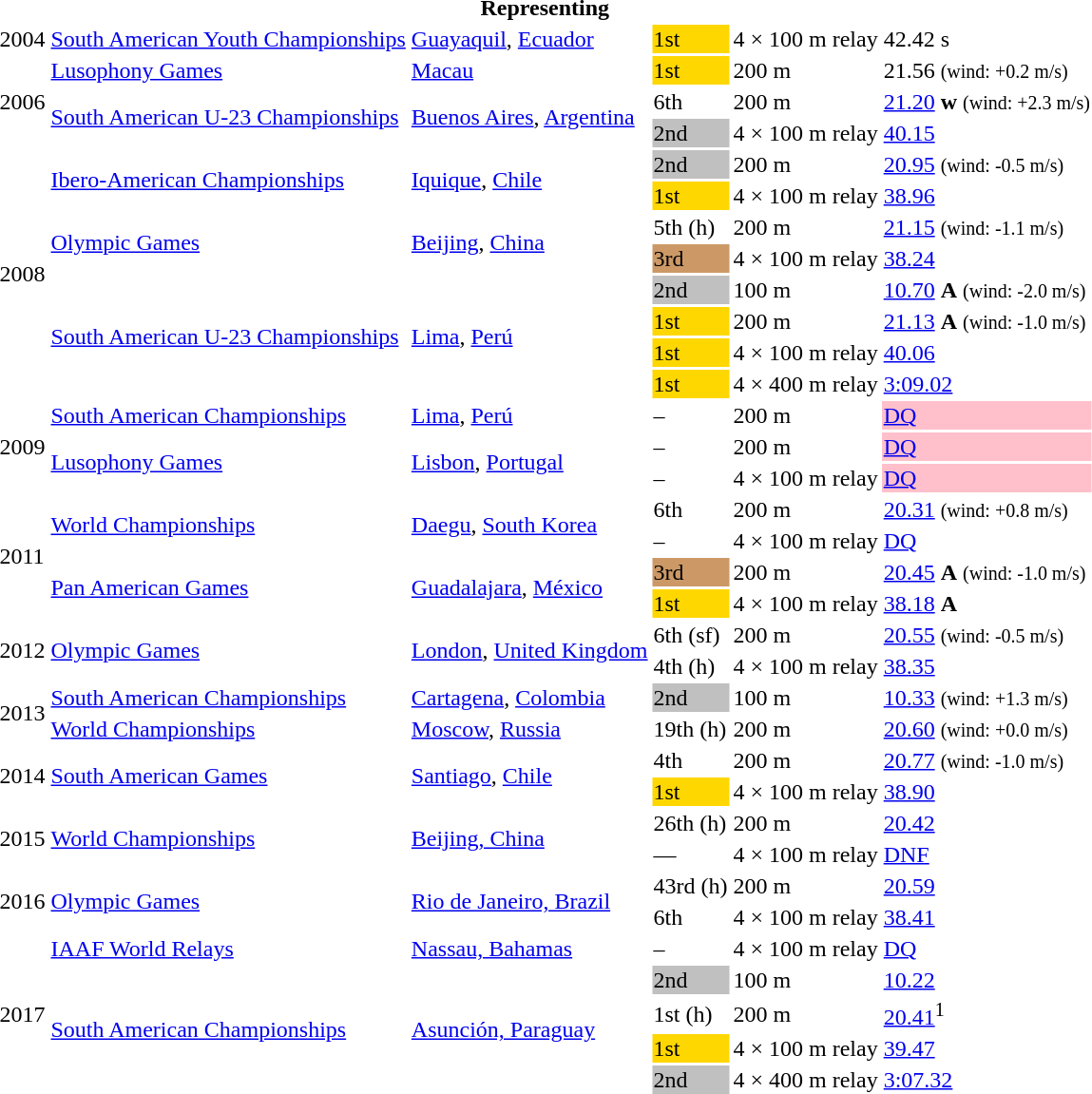<table>
<tr>
<th colspan="6">Representing </th>
</tr>
<tr>
<td>2004</td>
<td><a href='#'>South American Youth Championships</a></td>
<td><a href='#'>Guayaquil</a>, <a href='#'>Ecuador</a></td>
<td bgcolor=gold>1st</td>
<td>4 × 100 m relay</td>
<td>42.42 s</td>
</tr>
<tr>
<td rowspan=3>2006</td>
<td><a href='#'>Lusophony Games</a></td>
<td><a href='#'>Macau</a></td>
<td bgcolor=gold>1st</td>
<td>200 m</td>
<td>21.56 <small>(wind: +0.2 m/s)</small></td>
</tr>
<tr>
<td rowspan=2><a href='#'>South American U-23 Championships</a></td>
<td rowspan=2><a href='#'>Buenos Aires</a>, <a href='#'>Argentina</a></td>
<td>6th</td>
<td>200 m</td>
<td><a href='#'>21.20</a> <strong>w</strong> <small>(wind: +2.3 m/s)</small></td>
</tr>
<tr>
<td bgcolor=silver>2nd</td>
<td>4 × 100 m relay</td>
<td><a href='#'>40.15</a></td>
</tr>
<tr>
<td rowspan=8>2008</td>
<td rowspan=2><a href='#'>Ibero-American Championships</a></td>
<td rowspan=2><a href='#'>Iquique</a>, <a href='#'>Chile</a></td>
<td bgcolor=silver>2nd</td>
<td>200 m</td>
<td><a href='#'>20.95</a> <small>(wind: -0.5 m/s)</small></td>
</tr>
<tr>
<td bgcolor=gold>1st</td>
<td>4 × 100 m relay</td>
<td><a href='#'>38.96</a></td>
</tr>
<tr>
<td rowspan=2><a href='#'>Olympic Games</a></td>
<td rowspan=2><a href='#'>Beijing</a>, <a href='#'>China</a></td>
<td>5th (h)</td>
<td>200 m</td>
<td><a href='#'>21.15</a> <small>(wind: -1.1 m/s)</small></td>
</tr>
<tr>
<td bgcolor="cc9966">3rd</td>
<td>4 × 100 m relay</td>
<td><a href='#'>38.24</a></td>
</tr>
<tr>
<td rowspan=4><a href='#'>South American U-23 Championships</a></td>
<td rowspan=4><a href='#'>Lima</a>, <a href='#'>Perú</a></td>
<td bgcolor=silver>2nd</td>
<td>100 m</td>
<td><a href='#'>10.70</a> <strong>A</strong> <small>(wind: -2.0 m/s)</small></td>
</tr>
<tr>
<td bgcolor=gold>1st</td>
<td>200 m</td>
<td><a href='#'>21.13</a> <strong>A</strong> <small>(wind: -1.0 m/s)</small></td>
</tr>
<tr>
<td bgcolor=gold>1st</td>
<td>4 × 100 m relay</td>
<td><a href='#'>40.06</a></td>
</tr>
<tr>
<td bgcolor=gold>1st</td>
<td>4 × 400 m relay</td>
<td><a href='#'>3:09.02</a></td>
</tr>
<tr>
<td rowspan=3>2009</td>
<td><a href='#'>South American Championships</a></td>
<td><a href='#'>Lima</a>, <a href='#'>Perú</a></td>
<td>–</td>
<td>200 m</td>
<td bgcolor=pink><a href='#'>DQ</a></td>
</tr>
<tr>
<td rowspan=2><a href='#'>Lusophony Games</a></td>
<td rowspan=2><a href='#'>Lisbon</a>, <a href='#'>Portugal</a></td>
<td>–</td>
<td>200 m</td>
<td bgcolor=pink><a href='#'>DQ</a></td>
</tr>
<tr>
<td>–</td>
<td>4 × 100 m relay</td>
<td bgcolor=pink><a href='#'>DQ</a></td>
</tr>
<tr>
<td rowspan=4>2011</td>
<td rowspan=2><a href='#'>World Championships</a></td>
<td rowspan=2><a href='#'>Daegu</a>, <a href='#'>South Korea</a></td>
<td>6th</td>
<td>200 m</td>
<td><a href='#'>20.31</a> <small>(wind: +0.8 m/s)</small></td>
</tr>
<tr>
<td>–</td>
<td>4 × 100 m relay</td>
<td><a href='#'>DQ</a></td>
</tr>
<tr>
<td rowspan=2><a href='#'>Pan American Games</a></td>
<td rowspan=2><a href='#'>Guadalajara</a>, <a href='#'>México</a></td>
<td bgcolor="cc9966">3rd</td>
<td>200 m</td>
<td><a href='#'>20.45</a> <strong>A</strong> <small>(wind: -1.0 m/s)</small></td>
</tr>
<tr>
<td bgcolor=gold>1st</td>
<td>4 × 100 m relay</td>
<td><a href='#'>38.18</a> <strong>A</strong></td>
</tr>
<tr>
<td rowspan=2>2012</td>
<td rowspan=2><a href='#'>Olympic Games</a></td>
<td rowspan=2><a href='#'>London</a>, <a href='#'>United Kingdom</a></td>
<td>6th (sf)</td>
<td>200 m</td>
<td><a href='#'>20.55</a> <small>(wind: -0.5 m/s)</small></td>
</tr>
<tr>
<td>4th (h)</td>
<td>4 × 100 m relay</td>
<td><a href='#'>38.35</a></td>
</tr>
<tr>
<td rowspan=2>2013</td>
<td><a href='#'>South American Championships</a></td>
<td><a href='#'>Cartagena</a>, <a href='#'>Colombia</a></td>
<td bgcolor=silver>2nd</td>
<td>100 m</td>
<td><a href='#'>10.33</a> <small>(wind: +1.3 m/s)</small></td>
</tr>
<tr>
<td><a href='#'>World Championships</a></td>
<td><a href='#'>Moscow</a>, <a href='#'>Russia</a></td>
<td>19th (h)</td>
<td>200 m</td>
<td><a href='#'>20.60</a> <small>(wind: +0.0 m/s)</small></td>
</tr>
<tr>
<td rowspan=2>2014</td>
<td rowspan=2><a href='#'>South American Games</a></td>
<td rowspan=2><a href='#'>Santiago</a>, <a href='#'>Chile</a></td>
<td>4th</td>
<td>200 m</td>
<td><a href='#'>20.77</a> <small>(wind: -1.0 m/s)</small></td>
</tr>
<tr>
<td bgcolor=gold>1st</td>
<td>4 × 100 m relay</td>
<td><a href='#'>38.90</a></td>
</tr>
<tr>
<td rowspan=2>2015</td>
<td rowspan=2><a href='#'>World Championships</a></td>
<td rowspan=2><a href='#'>Beijing, China</a></td>
<td>26th (h)</td>
<td>200 m</td>
<td><a href='#'>20.42</a></td>
</tr>
<tr>
<td>—</td>
<td>4 × 100 m relay</td>
<td><a href='#'>DNF</a></td>
</tr>
<tr>
<td rowspan=2>2016</td>
<td rowspan=2><a href='#'>Olympic Games</a></td>
<td rowspan=2><a href='#'>Rio de Janeiro, Brazil</a></td>
<td>43rd (h)</td>
<td>200 m</td>
<td><a href='#'>20.59</a></td>
</tr>
<tr>
<td>6th</td>
<td>4 × 100 m relay</td>
<td><a href='#'>38.41</a></td>
</tr>
<tr>
<td rowspan=5>2017</td>
<td><a href='#'>IAAF World Relays</a></td>
<td><a href='#'>Nassau, Bahamas</a></td>
<td>–</td>
<td>4 × 100 m relay</td>
<td><a href='#'>DQ</a></td>
</tr>
<tr>
<td rowspan=4><a href='#'>South American Championships</a></td>
<td rowspan=4><a href='#'>Asunción, Paraguay</a></td>
<td bgcolor=silver>2nd</td>
<td>100 m</td>
<td><a href='#'>10.22</a></td>
</tr>
<tr>
<td>1st (h)</td>
<td>200 m</td>
<td><a href='#'>20.41</a><sup>1</sup></td>
</tr>
<tr>
<td bgcolor=gold>1st</td>
<td>4 × 100 m relay</td>
<td><a href='#'>39.47</a></td>
</tr>
<tr>
<td bgcolor=silver>2nd</td>
<td>4 × 400 m relay</td>
<td><a href='#'>3:07.32</a></td>
</tr>
</table>
